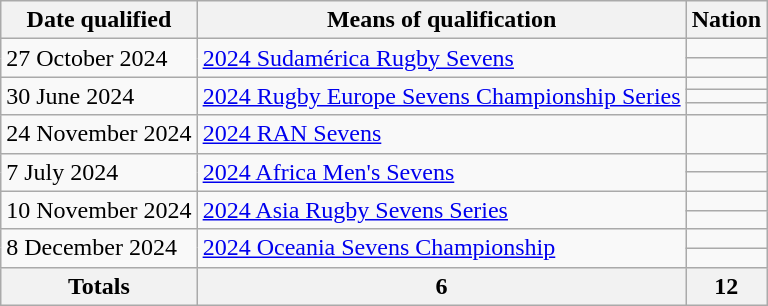<table class="wikitable sortable">
<tr>
<th>Date qualified</th>
<th>Means of qualification</th>
<th>Nation</th>
</tr>
<tr>
<td rowspan="2">27 October 2024</td>
<td rowspan="2"><a href='#'>2024 Sudamérica Rugby Sevens</a></td>
<td></td>
</tr>
<tr>
<td></td>
</tr>
<tr>
<td rowspan=3>30 June 2024</td>
<td rowspan=3><a href='#'>2024 Rugby Europe Sevens Championship Series</a></td>
<td></td>
</tr>
<tr>
<td></td>
</tr>
<tr>
<td></td>
</tr>
<tr>
<td>24 November 2024</td>
<td><a href='#'>2024 RAN Sevens</a></td>
<td></td>
</tr>
<tr>
<td rowspan="2">7 July 2024</td>
<td rowspan="2"><a href='#'>2024 Africa Men's Sevens</a></td>
<td></td>
</tr>
<tr>
<td></td>
</tr>
<tr>
<td rowspan="2">10 November 2024</td>
<td rowspan=2><a href='#'>2024 Asia Rugby Sevens Series</a></td>
<td></td>
</tr>
<tr>
<td></td>
</tr>
<tr>
<td rowspan=2>8 December 2024</td>
<td rowspan=2><a href='#'>2024 Oceania Sevens Championship</a></td>
<td></td>
</tr>
<tr>
<td></td>
</tr>
<tr>
<th>Totals</th>
<th>6</th>
<th>12</th>
</tr>
</table>
